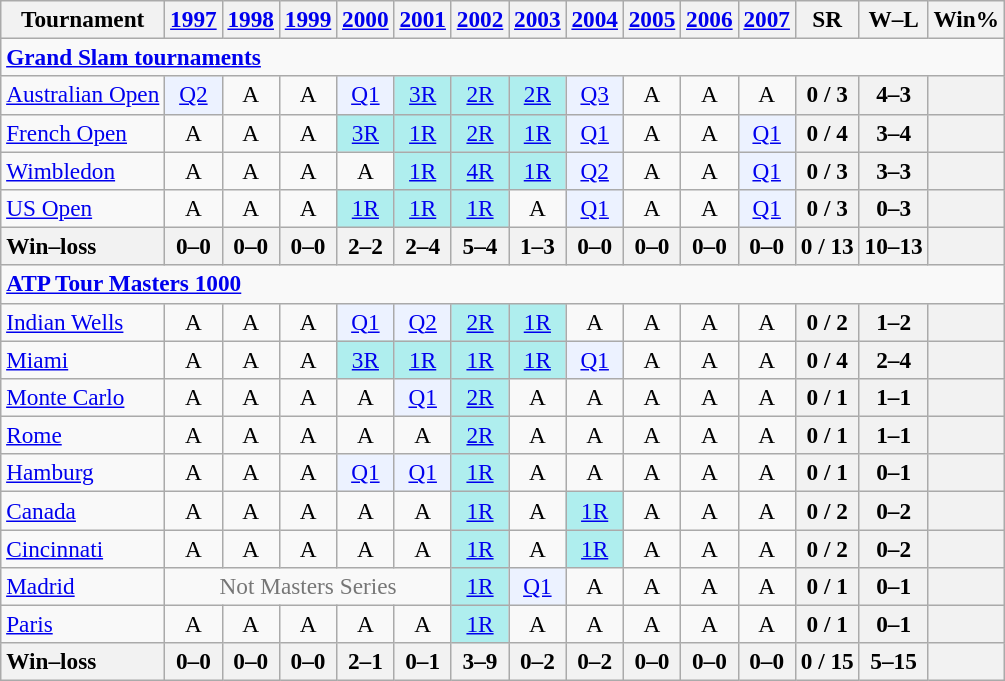<table class=wikitable style=text-align:center;font-size:97%>
<tr>
<th>Tournament</th>
<th><a href='#'>1997</a></th>
<th><a href='#'>1998</a></th>
<th><a href='#'>1999</a></th>
<th><a href='#'>2000</a></th>
<th><a href='#'>2001</a></th>
<th><a href='#'>2002</a></th>
<th><a href='#'>2003</a></th>
<th><a href='#'>2004</a></th>
<th><a href='#'>2005</a></th>
<th><a href='#'>2006</a></th>
<th><a href='#'>2007</a></th>
<th>SR</th>
<th>W–L</th>
<th>Win%</th>
</tr>
<tr>
<td colspan=25 style=text-align:left><a href='#'><strong>Grand Slam tournaments</strong></a></td>
</tr>
<tr>
<td align=left><a href='#'>Australian Open</a></td>
<td bgcolor=ecf2ff><a href='#'>Q2</a></td>
<td>A</td>
<td>A</td>
<td bgcolor=ecf2ff><a href='#'>Q1</a></td>
<td bgcolor=afeeee><a href='#'>3R</a></td>
<td bgcolor=afeeee><a href='#'>2R</a></td>
<td bgcolor=afeeee><a href='#'>2R</a></td>
<td bgcolor=ecf2ff><a href='#'>Q3</a></td>
<td>A</td>
<td>A</td>
<td>A</td>
<th>0 / 3</th>
<th>4–3</th>
<th></th>
</tr>
<tr>
<td align=left><a href='#'>French Open</a></td>
<td>A</td>
<td>A</td>
<td>A</td>
<td bgcolor=afeeee><a href='#'>3R</a></td>
<td bgcolor=afeeee><a href='#'>1R</a></td>
<td bgcolor=afeeee><a href='#'>2R</a></td>
<td bgcolor=afeeee><a href='#'>1R</a></td>
<td bgcolor=ecf2ff><a href='#'>Q1</a></td>
<td>A</td>
<td>A</td>
<td bgcolor=ecf2ff><a href='#'>Q1</a></td>
<th>0 / 4</th>
<th>3–4</th>
<th></th>
</tr>
<tr>
<td align=left><a href='#'>Wimbledon</a></td>
<td>A</td>
<td>A</td>
<td>A</td>
<td>A</td>
<td bgcolor=afeeee><a href='#'>1R</a></td>
<td bgcolor=afeeee><a href='#'>4R</a></td>
<td bgcolor=afeeee><a href='#'>1R</a></td>
<td bgcolor=ecf2ff><a href='#'>Q2</a></td>
<td>A</td>
<td>A</td>
<td bgcolor=ecf2ff><a href='#'>Q1</a></td>
<th>0 / 3</th>
<th>3–3</th>
<th></th>
</tr>
<tr>
<td align=left><a href='#'>US Open</a></td>
<td>A</td>
<td>A</td>
<td>A</td>
<td bgcolor=afeeee><a href='#'>1R</a></td>
<td bgcolor=afeeee><a href='#'>1R</a></td>
<td bgcolor=afeeee><a href='#'>1R</a></td>
<td>A</td>
<td bgcolor=ecf2ff><a href='#'>Q1</a></td>
<td>A</td>
<td>A</td>
<td bgcolor=ecf2ff><a href='#'>Q1</a></td>
<th>0 / 3</th>
<th>0–3</th>
<th></th>
</tr>
<tr>
<th style=text-align:left><strong>Win–loss</strong></th>
<th>0–0</th>
<th>0–0</th>
<th>0–0</th>
<th>2–2</th>
<th>2–4</th>
<th>5–4</th>
<th>1–3</th>
<th>0–0</th>
<th>0–0</th>
<th>0–0</th>
<th>0–0</th>
<th>0 / 13</th>
<th>10–13</th>
<th></th>
</tr>
<tr>
<td colspan=25 style=text-align:left><strong><a href='#'>ATP Tour Masters 1000</a></strong></td>
</tr>
<tr>
<td align=left><a href='#'>Indian Wells</a></td>
<td>A</td>
<td>A</td>
<td>A</td>
<td bgcolor=ecf2ff><a href='#'>Q1</a></td>
<td bgcolor=ecf2ff><a href='#'>Q2</a></td>
<td bgcolor=afeeee><a href='#'>2R</a></td>
<td bgcolor=afeeee><a href='#'>1R</a></td>
<td>A</td>
<td>A</td>
<td>A</td>
<td>A</td>
<th>0 / 2</th>
<th>1–2</th>
<th></th>
</tr>
<tr>
<td align=left><a href='#'>Miami</a></td>
<td>A</td>
<td>A</td>
<td>A</td>
<td bgcolor=afeeee><a href='#'>3R</a></td>
<td bgcolor=afeeee><a href='#'>1R</a></td>
<td bgcolor=afeeee><a href='#'>1R</a></td>
<td bgcolor=afeeee><a href='#'>1R</a></td>
<td bgcolor=ecf2ff><a href='#'>Q1</a></td>
<td>A</td>
<td>A</td>
<td>A</td>
<th>0 / 4</th>
<th>2–4</th>
<th></th>
</tr>
<tr>
<td align=left><a href='#'>Monte Carlo</a></td>
<td>A</td>
<td>A</td>
<td>A</td>
<td>A</td>
<td bgcolor=ecf2ff><a href='#'>Q1</a></td>
<td bgcolor=afeeee><a href='#'>2R</a></td>
<td>A</td>
<td>A</td>
<td>A</td>
<td>A</td>
<td>A</td>
<th>0 / 1</th>
<th>1–1</th>
<th></th>
</tr>
<tr>
<td align=left><a href='#'>Rome</a></td>
<td>A</td>
<td>A</td>
<td>A</td>
<td>A</td>
<td>A</td>
<td bgcolor=afeeee><a href='#'>2R</a></td>
<td>A</td>
<td>A</td>
<td>A</td>
<td>A</td>
<td>A</td>
<th>0 / 1</th>
<th>1–1</th>
<th></th>
</tr>
<tr>
<td align=left><a href='#'>Hamburg</a></td>
<td>A</td>
<td>A</td>
<td>A</td>
<td bgcolor=ecf2ff><a href='#'>Q1</a></td>
<td bgcolor=ecf2ff><a href='#'>Q1</a></td>
<td bgcolor=afeeee><a href='#'>1R</a></td>
<td>A</td>
<td>A</td>
<td>A</td>
<td>A</td>
<td>A</td>
<th>0 / 1</th>
<th>0–1</th>
<th></th>
</tr>
<tr>
<td align=left><a href='#'>Canada</a></td>
<td>A</td>
<td>A</td>
<td>A</td>
<td>A</td>
<td>A</td>
<td bgcolor=afeeee><a href='#'>1R</a></td>
<td>A</td>
<td bgcolor=afeeee><a href='#'>1R</a></td>
<td>A</td>
<td>A</td>
<td>A</td>
<th>0 / 2</th>
<th>0–2</th>
<th></th>
</tr>
<tr>
<td align=left><a href='#'>Cincinnati</a></td>
<td>A</td>
<td>A</td>
<td>A</td>
<td>A</td>
<td>A</td>
<td bgcolor=afeeee><a href='#'>1R</a></td>
<td>A</td>
<td bgcolor=afeeee><a href='#'>1R</a></td>
<td>A</td>
<td>A</td>
<td>A</td>
<th>0 / 2</th>
<th>0–2</th>
<th></th>
</tr>
<tr>
<td align=left><a href='#'>Madrid</a></td>
<td colspan=5 style=color:#767676>Not Masters Series</td>
<td bgcolor=afeeee><a href='#'>1R</a></td>
<td bgcolor=ecf2ff><a href='#'>Q1</a></td>
<td>A</td>
<td>A</td>
<td>A</td>
<td>A</td>
<th>0 / 1</th>
<th>0–1</th>
<th></th>
</tr>
<tr>
<td align=left><a href='#'>Paris</a></td>
<td>A</td>
<td>A</td>
<td>A</td>
<td>A</td>
<td>A</td>
<td bgcolor=afeeee><a href='#'>1R</a></td>
<td>A</td>
<td>A</td>
<td>A</td>
<td>A</td>
<td>A</td>
<th>0 / 1</th>
<th>0–1</th>
<th></th>
</tr>
<tr>
<th style=text-align:left><strong>Win–loss</strong></th>
<th>0–0</th>
<th>0–0</th>
<th>0–0</th>
<th>2–1</th>
<th>0–1</th>
<th>3–9</th>
<th>0–2</th>
<th>0–2</th>
<th>0–0</th>
<th>0–0</th>
<th>0–0</th>
<th>0 / 15</th>
<th>5–15</th>
<th></th>
</tr>
</table>
